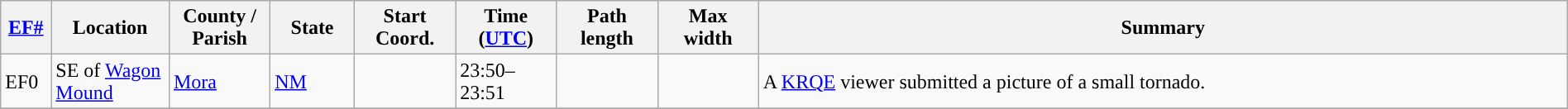<table class="wikitable sortable" style="width:100%;">
<tr>
<th scope="col"  style="width:3%; text-align:center;"><a href='#'>EF#</a></th>
<th scope="col"  style="width:7%; text-align:center;" class="unsortable">Location</th>
<th scope="col"  style="width:6%; text-align:center;" class="unsortable">County / Parish</th>
<th scope="col"  style="width:5%; text-align:center;">State</th>
<th scope="col"  style="width:6%; text-align:center;">Start Coord.</th>
<th scope="col"  style="width:6%; text-align:center;">Time (<a href='#'>UTC</a>)</th>
<th scope="col"  style="width:6%; text-align:center;">Path length</th>
<th scope="col"  style="width:6%; text-align:center;">Max width</th>
<th scope="col" class="unsortable" style="width:48%; text-align:center;">Summary</th>
</tr>
<tr>
<td>EF0</td>
<td>SE of <a href='#'>Wagon Mound</a></td>
<td><a href='#'>Mora</a></td>
<td><a href='#'>NM</a></td>
<td></td>
<td>23:50–23:51</td>
<td></td>
<td></td>
<td>A <a href='#'>KRQE</a> viewer submitted a picture of a small tornado.</td>
</tr>
<tr>
</tr>
</table>
